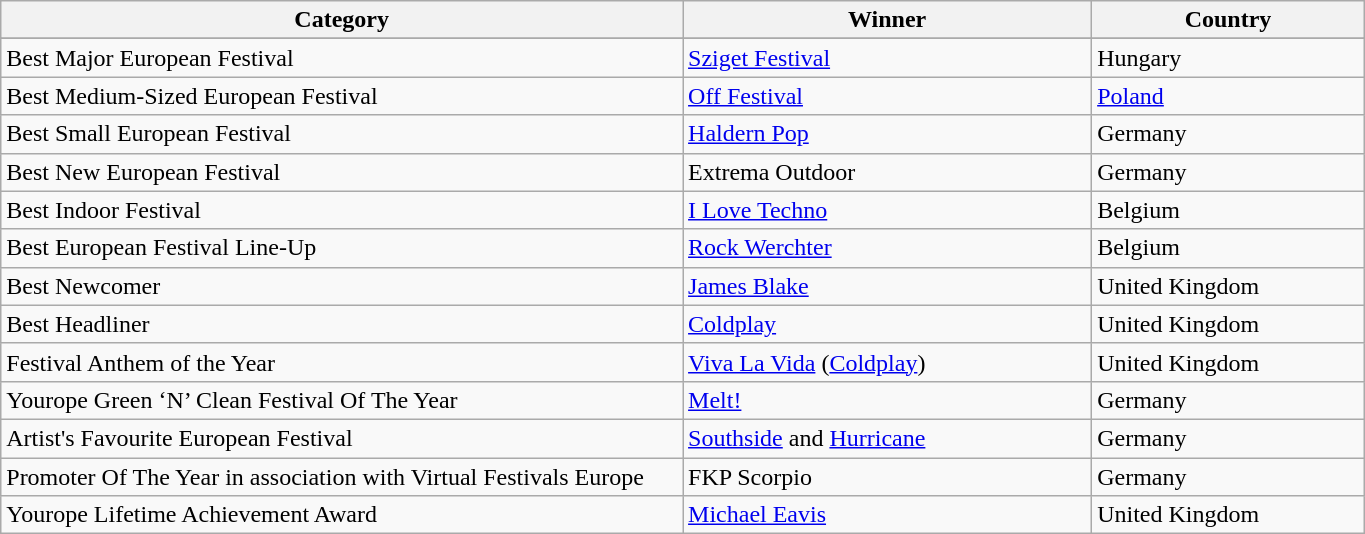<table class="wikitable" width="72%">
<tr>
<th style="text-align:center;" width="50%" !>Category</th>
<th style="text-align:center;" width="30%" !>Winner</th>
<th style="text-align:center;" width="20%" !>Country</th>
</tr>
<tr bgcolor=#ffffff>
</tr>
<tr>
<td>Best Major European Festival</td>
<td><a href='#'>Sziget Festival</a></td>
<td>Hungary</td>
</tr>
<tr>
<td>Best Medium-Sized European Festival</td>
<td><a href='#'>Off Festival</a></td>
<td><a href='#'>Poland</a></td>
</tr>
<tr>
<td>Best Small European Festival</td>
<td><a href='#'>Haldern Pop</a></td>
<td>Germany</td>
</tr>
<tr>
<td>Best New European Festival</td>
<td>Extrema Outdoor</td>
<td>Germany</td>
</tr>
<tr>
<td>Best Indoor Festival</td>
<td><a href='#'>I Love Techno</a></td>
<td>Belgium</td>
</tr>
<tr>
<td>Best European Festival Line-Up</td>
<td><a href='#'>Rock Werchter</a></td>
<td>Belgium</td>
</tr>
<tr>
<td>Best Newcomer</td>
<td><a href='#'>James Blake</a></td>
<td>United Kingdom</td>
</tr>
<tr>
<td>Best Headliner</td>
<td><a href='#'>Coldplay</a></td>
<td>United Kingdom</td>
</tr>
<tr>
<td>Festival Anthem of the Year</td>
<td><a href='#'>Viva La Vida</a> (<a href='#'>Coldplay</a>)</td>
<td>United Kingdom</td>
</tr>
<tr>
<td>Yourope Green ‘N’ Clean Festival Of The Year</td>
<td><a href='#'>Melt!</a></td>
<td>Germany</td>
</tr>
<tr>
<td>Artist's Favourite European Festival</td>
<td><a href='#'>Southside</a> and <a href='#'>Hurricane</a></td>
<td>Germany</td>
</tr>
<tr>
<td>Promoter Of The Year in association with Virtual Festivals Europe</td>
<td>FKP Scorpio</td>
<td>Germany</td>
</tr>
<tr>
<td>Yourope Lifetime Achievement Award</td>
<td><a href='#'>Michael Eavis</a></td>
<td>United Kingdom</td>
</tr>
</table>
